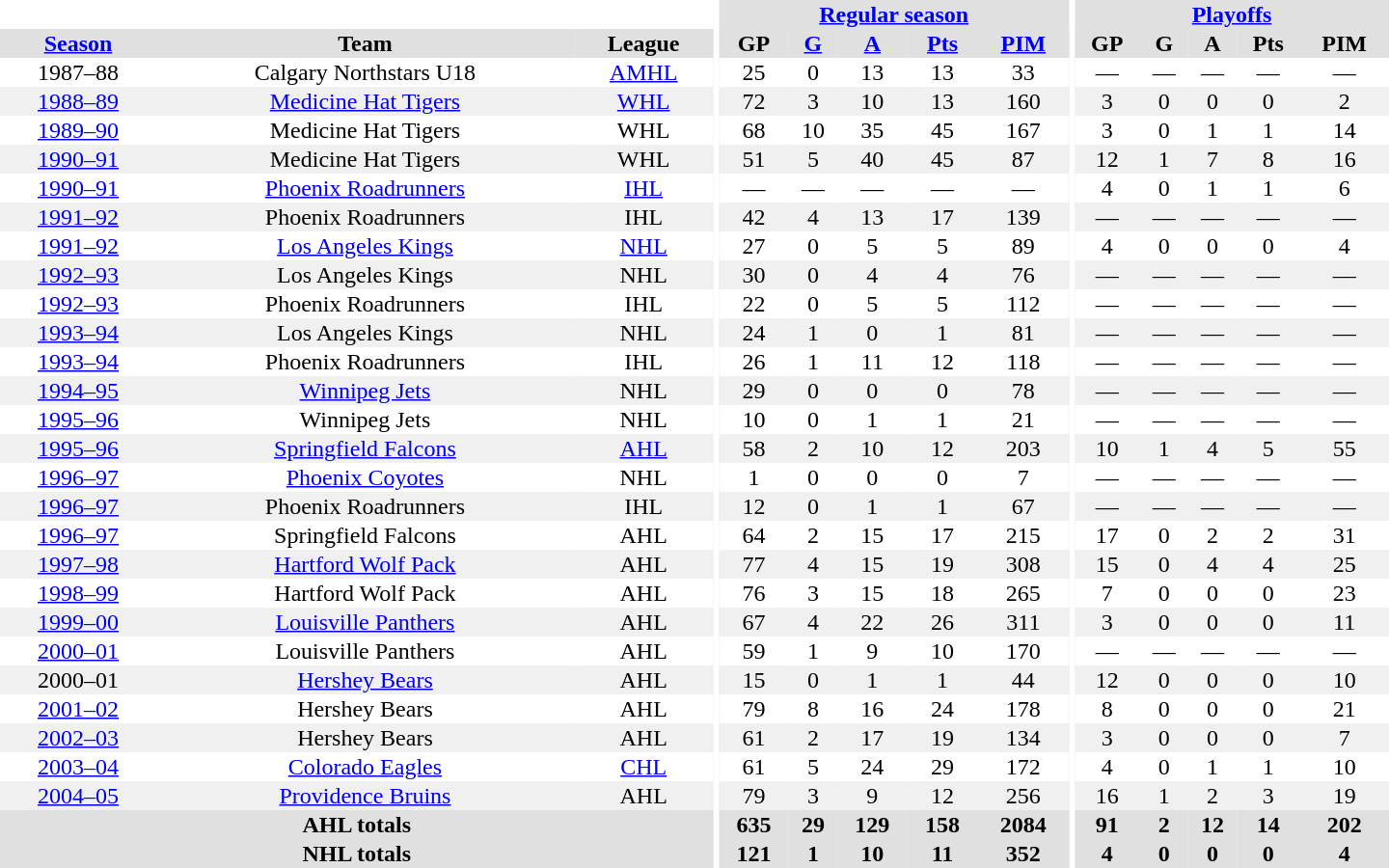<table border="0" cellpadding="1" cellspacing="0" style="text-align:center; width:60em">
<tr bgcolor="#e0e0e0">
<th colspan="3" bgcolor="#ffffff"></th>
<th rowspan="100" bgcolor="#ffffff"></th>
<th colspan="5"><a href='#'>Regular season</a></th>
<th rowspan="100" bgcolor="#ffffff"></th>
<th colspan="5"><a href='#'>Playoffs</a></th>
</tr>
<tr bgcolor="#e0e0e0">
<th><a href='#'>Season</a></th>
<th>Team</th>
<th>League</th>
<th>GP</th>
<th><a href='#'>G</a></th>
<th><a href='#'>A</a></th>
<th><a href='#'>Pts</a></th>
<th><a href='#'>PIM</a></th>
<th>GP</th>
<th>G</th>
<th>A</th>
<th>Pts</th>
<th>PIM</th>
</tr>
<tr>
<td>1987–88</td>
<td>Calgary Northstars U18</td>
<td><a href='#'>AMHL</a></td>
<td>25</td>
<td>0</td>
<td>13</td>
<td>13</td>
<td>33</td>
<td>—</td>
<td>—</td>
<td>—</td>
<td>—</td>
<td>—</td>
</tr>
<tr bgcolor="#f0f0f0">
<td><a href='#'>1988–89</a></td>
<td><a href='#'>Medicine Hat Tigers</a></td>
<td><a href='#'>WHL</a></td>
<td>72</td>
<td>3</td>
<td>10</td>
<td>13</td>
<td>160</td>
<td>3</td>
<td>0</td>
<td>0</td>
<td>0</td>
<td>2</td>
</tr>
<tr>
<td><a href='#'>1989–90</a></td>
<td>Medicine Hat Tigers</td>
<td>WHL</td>
<td>68</td>
<td>10</td>
<td>35</td>
<td>45</td>
<td>167</td>
<td>3</td>
<td>0</td>
<td>1</td>
<td>1</td>
<td>14</td>
</tr>
<tr bgcolor="#f0f0f0">
<td><a href='#'>1990–91</a></td>
<td>Medicine Hat Tigers</td>
<td>WHL</td>
<td>51</td>
<td>5</td>
<td>40</td>
<td>45</td>
<td>87</td>
<td>12</td>
<td>1</td>
<td>7</td>
<td>8</td>
<td>16</td>
</tr>
<tr>
<td><a href='#'>1990–91</a></td>
<td><a href='#'>Phoenix Roadrunners</a></td>
<td><a href='#'>IHL</a></td>
<td>—</td>
<td>—</td>
<td>—</td>
<td>—</td>
<td>—</td>
<td>4</td>
<td>0</td>
<td>1</td>
<td>1</td>
<td>6</td>
</tr>
<tr bgcolor="#f0f0f0">
<td><a href='#'>1991–92</a></td>
<td>Phoenix Roadrunners</td>
<td>IHL</td>
<td>42</td>
<td>4</td>
<td>13</td>
<td>17</td>
<td>139</td>
<td>—</td>
<td>—</td>
<td>—</td>
<td>—</td>
<td>—</td>
</tr>
<tr>
<td><a href='#'>1991–92</a></td>
<td><a href='#'>Los Angeles Kings</a></td>
<td><a href='#'>NHL</a></td>
<td>27</td>
<td>0</td>
<td>5</td>
<td>5</td>
<td>89</td>
<td>4</td>
<td>0</td>
<td>0</td>
<td>0</td>
<td>4</td>
</tr>
<tr bgcolor="#f0f0f0">
<td><a href='#'>1992–93</a></td>
<td>Los Angeles Kings</td>
<td>NHL</td>
<td>30</td>
<td>0</td>
<td>4</td>
<td>4</td>
<td>76</td>
<td>—</td>
<td>—</td>
<td>—</td>
<td>—</td>
<td>—</td>
</tr>
<tr>
<td><a href='#'>1992–93</a></td>
<td>Phoenix Roadrunners</td>
<td>IHL</td>
<td>22</td>
<td>0</td>
<td>5</td>
<td>5</td>
<td>112</td>
<td>—</td>
<td>—</td>
<td>—</td>
<td>—</td>
<td>—</td>
</tr>
<tr bgcolor="#f0f0f0">
<td><a href='#'>1993–94</a></td>
<td>Los Angeles Kings</td>
<td>NHL</td>
<td>24</td>
<td>1</td>
<td>0</td>
<td>1</td>
<td>81</td>
<td>—</td>
<td>—</td>
<td>—</td>
<td>—</td>
<td>—</td>
</tr>
<tr>
<td><a href='#'>1993–94</a></td>
<td>Phoenix Roadrunners</td>
<td>IHL</td>
<td>26</td>
<td>1</td>
<td>11</td>
<td>12</td>
<td>118</td>
<td>—</td>
<td>—</td>
<td>—</td>
<td>—</td>
<td>—</td>
</tr>
<tr bgcolor="#f0f0f0">
<td><a href='#'>1994–95</a></td>
<td><a href='#'>Winnipeg Jets</a></td>
<td>NHL</td>
<td>29</td>
<td>0</td>
<td>0</td>
<td>0</td>
<td>78</td>
<td>—</td>
<td>—</td>
<td>—</td>
<td>—</td>
<td>—</td>
</tr>
<tr>
<td><a href='#'>1995–96</a></td>
<td>Winnipeg Jets</td>
<td>NHL</td>
<td>10</td>
<td>0</td>
<td>1</td>
<td>1</td>
<td>21</td>
<td>—</td>
<td>—</td>
<td>—</td>
<td>—</td>
<td>—</td>
</tr>
<tr bgcolor="#f0f0f0">
<td><a href='#'>1995–96</a></td>
<td><a href='#'>Springfield Falcons</a></td>
<td><a href='#'>AHL</a></td>
<td>58</td>
<td>2</td>
<td>10</td>
<td>12</td>
<td>203</td>
<td>10</td>
<td>1</td>
<td>4</td>
<td>5</td>
<td>55</td>
</tr>
<tr>
<td><a href='#'>1996–97</a></td>
<td><a href='#'>Phoenix Coyotes</a></td>
<td>NHL</td>
<td>1</td>
<td>0</td>
<td>0</td>
<td>0</td>
<td>7</td>
<td>—</td>
<td>—</td>
<td>—</td>
<td>—</td>
<td>—</td>
</tr>
<tr bgcolor="#f0f0f0">
<td><a href='#'>1996–97</a></td>
<td>Phoenix Roadrunners</td>
<td>IHL</td>
<td>12</td>
<td>0</td>
<td>1</td>
<td>1</td>
<td>67</td>
<td>—</td>
<td>—</td>
<td>—</td>
<td>—</td>
<td>—</td>
</tr>
<tr>
<td><a href='#'>1996–97</a></td>
<td>Springfield Falcons</td>
<td>AHL</td>
<td>64</td>
<td>2</td>
<td>15</td>
<td>17</td>
<td>215</td>
<td>17</td>
<td>0</td>
<td>2</td>
<td>2</td>
<td>31</td>
</tr>
<tr bgcolor="#f0f0f0">
<td><a href='#'>1997–98</a></td>
<td><a href='#'>Hartford Wolf Pack</a></td>
<td>AHL</td>
<td>77</td>
<td>4</td>
<td>15</td>
<td>19</td>
<td>308</td>
<td>15</td>
<td>0</td>
<td>4</td>
<td>4</td>
<td>25</td>
</tr>
<tr>
<td><a href='#'>1998–99</a></td>
<td>Hartford Wolf Pack</td>
<td>AHL</td>
<td>76</td>
<td>3</td>
<td>15</td>
<td>18</td>
<td>265</td>
<td>7</td>
<td>0</td>
<td>0</td>
<td>0</td>
<td>23</td>
</tr>
<tr bgcolor="#f0f0f0">
<td><a href='#'>1999–00</a></td>
<td><a href='#'>Louisville Panthers</a></td>
<td>AHL</td>
<td>67</td>
<td>4</td>
<td>22</td>
<td>26</td>
<td>311</td>
<td>3</td>
<td>0</td>
<td>0</td>
<td>0</td>
<td>11</td>
</tr>
<tr>
<td><a href='#'>2000–01</a></td>
<td>Louisville Panthers</td>
<td>AHL</td>
<td>59</td>
<td>1</td>
<td>9</td>
<td>10</td>
<td>170</td>
<td>—</td>
<td>—</td>
<td>—</td>
<td>—</td>
<td>—</td>
</tr>
<tr bgcolor="#f0f0f0">
<td>2000–01</td>
<td><a href='#'>Hershey Bears</a></td>
<td>AHL</td>
<td>15</td>
<td>0</td>
<td>1</td>
<td>1</td>
<td>44</td>
<td>12</td>
<td>0</td>
<td>0</td>
<td>0</td>
<td>10</td>
</tr>
<tr>
<td><a href='#'>2001–02</a></td>
<td>Hershey Bears</td>
<td>AHL</td>
<td>79</td>
<td>8</td>
<td>16</td>
<td>24</td>
<td>178</td>
<td>8</td>
<td>0</td>
<td>0</td>
<td>0</td>
<td>21</td>
</tr>
<tr bgcolor="#f0f0f0">
<td><a href='#'>2002–03</a></td>
<td>Hershey Bears</td>
<td>AHL</td>
<td>61</td>
<td>2</td>
<td>17</td>
<td>19</td>
<td>134</td>
<td>3</td>
<td>0</td>
<td>0</td>
<td>0</td>
<td>7</td>
</tr>
<tr>
<td><a href='#'>2003–04</a></td>
<td><a href='#'>Colorado Eagles</a></td>
<td><a href='#'>CHL</a></td>
<td>61</td>
<td>5</td>
<td>24</td>
<td>29</td>
<td>172</td>
<td>4</td>
<td>0</td>
<td>1</td>
<td>1</td>
<td>10</td>
</tr>
<tr bgcolor="#f0f0f0">
<td><a href='#'>2004–05</a></td>
<td><a href='#'>Providence Bruins</a></td>
<td>AHL</td>
<td>79</td>
<td>3</td>
<td>9</td>
<td>12</td>
<td>256</td>
<td>16</td>
<td>1</td>
<td>2</td>
<td>3</td>
<td>19</td>
</tr>
<tr bgcolor="#e0e0e0">
<th colspan="3">AHL totals</th>
<th>635</th>
<th>29</th>
<th>129</th>
<th>158</th>
<th>2084</th>
<th>91</th>
<th>2</th>
<th>12</th>
<th>14</th>
<th>202</th>
</tr>
<tr bgcolor="#e0e0e0">
<th colspan="3">NHL totals</th>
<th>121</th>
<th>1</th>
<th>10</th>
<th>11</th>
<th>352</th>
<th>4</th>
<th>0</th>
<th>0</th>
<th>0</th>
<th>4</th>
</tr>
</table>
